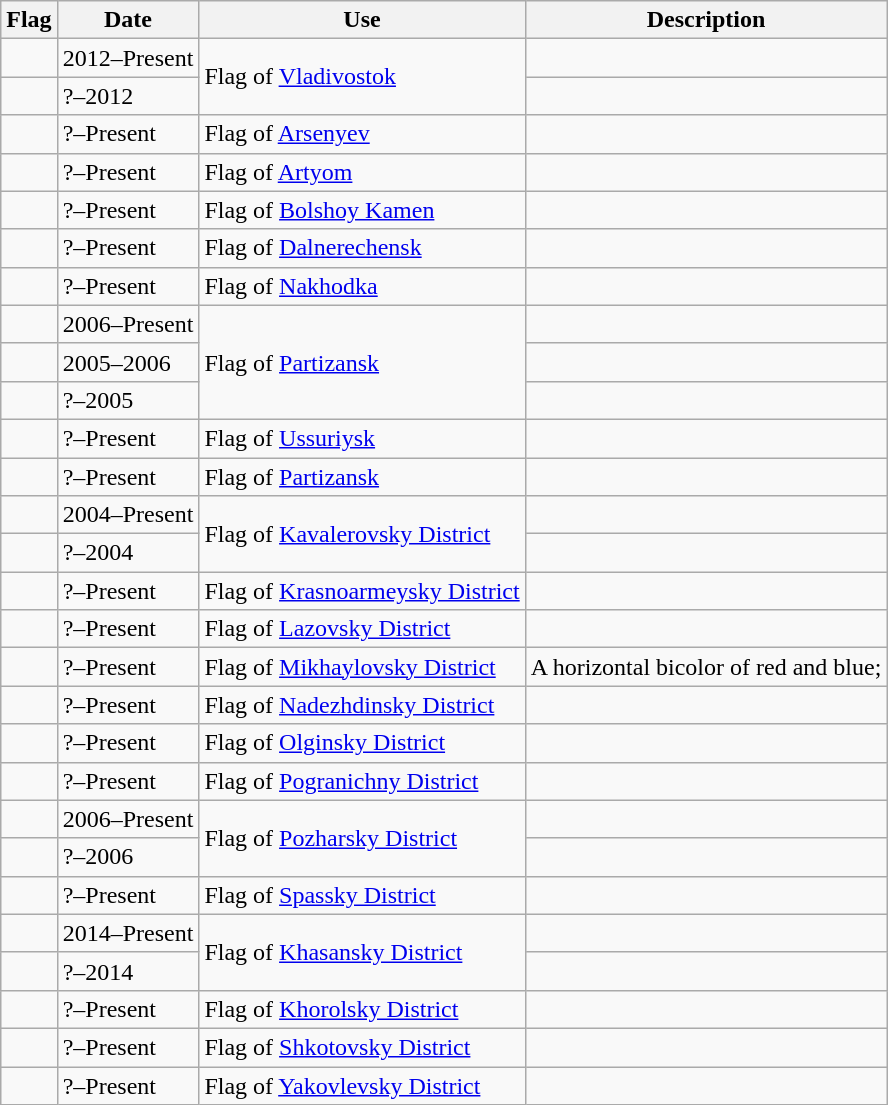<table class="wikitable">
<tr>
<th>Flag</th>
<th>Date</th>
<th>Use</th>
<th>Description</th>
</tr>
<tr>
<td></td>
<td>2012–Present</td>
<td rowspan="2">Flag of <a href='#'>Vladivostok</a></td>
<td></td>
</tr>
<tr>
<td></td>
<td>?–2012</td>
<td></td>
</tr>
<tr>
<td></td>
<td>?–Present</td>
<td>Flag of <a href='#'>Arsenyev</a></td>
<td></td>
</tr>
<tr>
<td></td>
<td>?–Present</td>
<td>Flag of <a href='#'>Artyom</a></td>
<td></td>
</tr>
<tr>
<td></td>
<td>?–Present</td>
<td>Flag of <a href='#'>Bolshoy Kamen</a></td>
<td></td>
</tr>
<tr>
<td></td>
<td>?–Present</td>
<td>Flag of <a href='#'>Dalnerechensk</a></td>
<td></td>
</tr>
<tr>
<td></td>
<td>?–Present</td>
<td>Flag of <a href='#'>Nakhodka</a></td>
<td></td>
</tr>
<tr>
<td></td>
<td>2006–Present</td>
<td rowspan="3">Flag of <a href='#'>Partizansk</a></td>
<td></td>
</tr>
<tr>
<td></td>
<td>2005–2006</td>
<td></td>
</tr>
<tr>
<td></td>
<td>?–2005</td>
<td></td>
</tr>
<tr>
<td></td>
<td>?–Present</td>
<td>Flag of <a href='#'>Ussuriysk</a></td>
<td></td>
</tr>
<tr>
<td></td>
<td>?–Present</td>
<td>Flag of <a href='#'>Partizansk</a></td>
<td></td>
</tr>
<tr>
<td></td>
<td>2004–Present</td>
<td rowspan="2">Flag of <a href='#'>Kavalerovsky District</a></td>
<td></td>
</tr>
<tr>
<td></td>
<td>?–2004</td>
<td></td>
</tr>
<tr>
<td></td>
<td>?–Present</td>
<td>Flag of <a href='#'>Krasnoarmeysky District</a></td>
<td></td>
</tr>
<tr>
<td></td>
<td>?–Present</td>
<td>Flag of <a href='#'>Lazovsky District</a></td>
<td></td>
</tr>
<tr>
<td></td>
<td>?–Present</td>
<td>Flag of <a href='#'>Mikhaylovsky District</a></td>
<td>A horizontal bicolor of red and blue;</td>
</tr>
<tr>
<td></td>
<td>?–Present</td>
<td>Flag of <a href='#'>Nadezhdinsky District</a></td>
<td></td>
</tr>
<tr>
<td></td>
<td>?–Present</td>
<td>Flag of <a href='#'>Olginsky District</a></td>
<td></td>
</tr>
<tr>
<td></td>
<td>?–Present</td>
<td>Flag of <a href='#'>Pogranichny District</a></td>
<td></td>
</tr>
<tr>
<td></td>
<td>2006–Present</td>
<td rowspan="2">Flag of <a href='#'>Pozharsky District</a></td>
<td></td>
</tr>
<tr>
<td></td>
<td>?–2006</td>
<td></td>
</tr>
<tr>
<td></td>
<td>?–Present</td>
<td>Flag of <a href='#'>Spassky District</a></td>
<td></td>
</tr>
<tr>
<td></td>
<td>2014–Present</td>
<td rowspan="2">Flag of <a href='#'>Khasansky District</a></td>
<td></td>
</tr>
<tr>
<td></td>
<td>?–2014</td>
<td></td>
</tr>
<tr>
<td></td>
<td>?–Present</td>
<td>Flag of <a href='#'>Khorolsky District</a></td>
<td></td>
</tr>
<tr>
<td></td>
<td>?–Present</td>
<td>Flag of <a href='#'>Shkotovsky District</a></td>
<td></td>
</tr>
<tr>
<td></td>
<td>?–Present</td>
<td>Flag of <a href='#'>Yakovlevsky District</a></td>
<td></td>
</tr>
</table>
